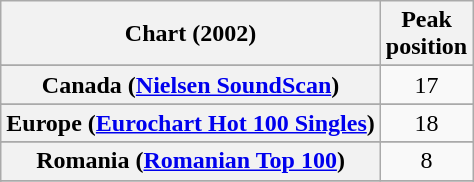<table class="wikitable sortable plainrowheaders" style="text-align:center">
<tr>
<th scope="col">Chart (2002)</th>
<th scope="col">Peak<br>position</th>
</tr>
<tr>
</tr>
<tr>
</tr>
<tr>
</tr>
<tr>
<th scope="row">Canada (<a href='#'>Nielsen SoundScan</a>)</th>
<td>17</td>
</tr>
<tr>
</tr>
<tr>
<th scope="row">Europe (<a href='#'>Eurochart Hot 100 Singles</a>)</th>
<td>18</td>
</tr>
<tr>
</tr>
<tr>
</tr>
<tr>
</tr>
<tr>
</tr>
<tr>
</tr>
<tr>
</tr>
<tr>
<th scope="row">Romania (<a href='#'>Romanian Top 100</a>)</th>
<td>8</td>
</tr>
<tr>
</tr>
<tr>
</tr>
<tr>
</tr>
<tr>
</tr>
<tr>
</tr>
<tr>
</tr>
</table>
